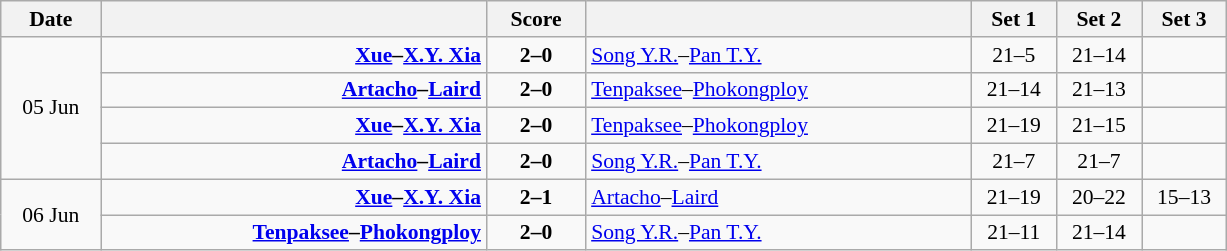<table class="wikitable" style="text-align: center; font-size:90% ">
<tr>
<th width="60">Date</th>
<th align="right" width="250"></th>
<th width="60">Score</th>
<th align="left" width="250"></th>
<th width="50">Set 1</th>
<th width="50">Set 2</th>
<th width="50">Set 3</th>
</tr>
<tr>
<td rowspan=4>05 Jun</td>
<td align=right><strong><a href='#'>Xue</a>–<a href='#'>X.Y. Xia</a> </strong></td>
<td align=center><strong>2–0</strong></td>
<td align=left> <a href='#'>Song Y.R.</a>–<a href='#'>Pan T.Y.</a></td>
<td>21–5</td>
<td>21–14</td>
<td></td>
</tr>
<tr>
<td align=right><strong><a href='#'>Artacho</a>–<a href='#'>Laird</a> </strong></td>
<td align=center><strong>2–0</strong></td>
<td align=left> <a href='#'>Tenpaksee</a>–<a href='#'>Phokongploy</a></td>
<td>21–14</td>
<td>21–13</td>
<td></td>
</tr>
<tr>
<td align=right><strong><a href='#'>Xue</a>–<a href='#'>X.Y. Xia</a> </strong></td>
<td align=center><strong>2–0</strong></td>
<td align=left> <a href='#'>Tenpaksee</a>–<a href='#'>Phokongploy</a></td>
<td>21–19</td>
<td>21–15</td>
<td></td>
</tr>
<tr>
<td align=right><strong><a href='#'>Artacho</a>–<a href='#'>Laird</a> </strong></td>
<td align=center><strong>2–0</strong></td>
<td align=left> <a href='#'>Song Y.R.</a>–<a href='#'>Pan T.Y.</a></td>
<td>21–7</td>
<td>21–7</td>
<td></td>
</tr>
<tr>
<td rowspan=2>06 Jun</td>
<td align=right><strong><a href='#'>Xue</a>–<a href='#'>X.Y. Xia</a> </strong></td>
<td align=center><strong>2–1</strong></td>
<td align=left> <a href='#'>Artacho</a>–<a href='#'>Laird</a></td>
<td>21–19</td>
<td>20–22</td>
<td>15–13</td>
</tr>
<tr>
<td align=right><strong><a href='#'>Tenpaksee</a>–<a href='#'>Phokongploy</a> </strong></td>
<td align=center><strong>2–0</strong></td>
<td align=left> <a href='#'>Song Y.R.</a>–<a href='#'>Pan T.Y.</a></td>
<td>21–11</td>
<td>21–14</td>
<td></td>
</tr>
</table>
